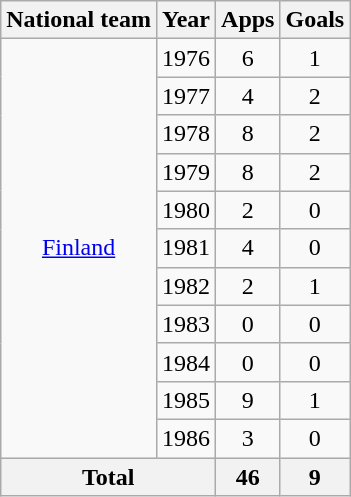<table class="wikitable" style="text-align:center">
<tr>
<th>National team</th>
<th>Year</th>
<th>Apps</th>
<th>Goals</th>
</tr>
<tr>
<td rowspan="11"><a href='#'>Finland</a></td>
<td>1976</td>
<td>6</td>
<td>1</td>
</tr>
<tr>
<td>1977</td>
<td>4</td>
<td>2</td>
</tr>
<tr>
<td>1978</td>
<td>8</td>
<td>2</td>
</tr>
<tr>
<td>1979</td>
<td>8</td>
<td>2</td>
</tr>
<tr>
<td>1980</td>
<td>2</td>
<td>0</td>
</tr>
<tr>
<td>1981</td>
<td>4</td>
<td>0</td>
</tr>
<tr>
<td>1982</td>
<td>2</td>
<td>1</td>
</tr>
<tr>
<td>1983</td>
<td>0</td>
<td>0</td>
</tr>
<tr>
<td>1984</td>
<td>0</td>
<td>0</td>
</tr>
<tr>
<td>1985</td>
<td>9</td>
<td>1</td>
</tr>
<tr>
<td>1986</td>
<td>3</td>
<td>0</td>
</tr>
<tr>
<th colspan="2">Total</th>
<th>46</th>
<th>9</th>
</tr>
</table>
